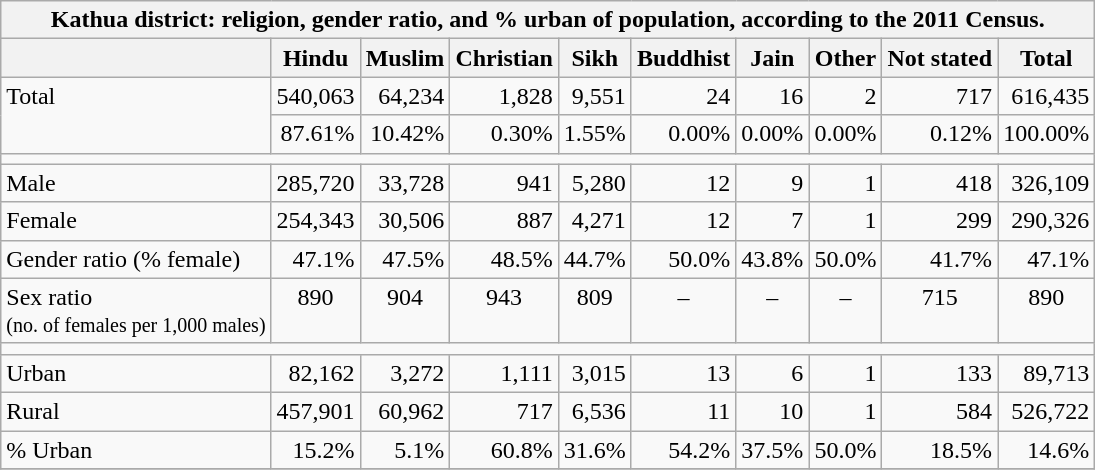<table class="wikitable mw-collapsible mw-collapsed">
<tr>
<th colspan=10>Kathua district: religion, gender ratio, and % urban of population, according to the 2011 Census.</th>
</tr>
<tr style="vertical-align:top;">
<th></th>
<th>Hindu</th>
<th>Muslim</th>
<th>Christian</th>
<th>Sikh</th>
<th>Buddhist</th>
<th>Jain</th>
<th>Other</th>
<th>Not stated</th>
<th>Total</th>
</tr>
<tr style="vertical-align:top;text-align:right;">
<td rowspan=2 style="text-align:left;">Total</td>
<td>540,063</td>
<td>64,234</td>
<td>1,828</td>
<td>9,551</td>
<td>24</td>
<td>16</td>
<td>2</td>
<td>717</td>
<td>616,435</td>
</tr>
<tr style="vertical-align:top;text-align:right;">
<td>87.61%</td>
<td>10.42%</td>
<td>0.30%</td>
<td>1.55%</td>
<td>0.00%</td>
<td>0.00%</td>
<td>0.00%</td>
<td>0.12%</td>
<td>100.00%</td>
</tr>
<tr>
<td colspan=10></td>
</tr>
<tr style="vertical-align:top;text-align:right;">
<td style="text-align:left;">Male</td>
<td>285,720</td>
<td>33,728</td>
<td>941</td>
<td>5,280</td>
<td>12</td>
<td>9</td>
<td>1</td>
<td>418</td>
<td>326,109</td>
</tr>
<tr style="vertical-align:top;text-align:right;">
<td style="text-align:left;">Female</td>
<td>254,343</td>
<td>30,506</td>
<td>887</td>
<td>4,271</td>
<td>12</td>
<td>7</td>
<td>1</td>
<td>299</td>
<td>290,326</td>
</tr>
<tr style="vertical-align:top;text-align:right;">
<td style="text-align:left;">Gender ratio (% female)</td>
<td>47.1%</td>
<td>47.5%</td>
<td>48.5%</td>
<td>44.7%</td>
<td>50.0%</td>
<td>43.8%</td>
<td>50.0%</td>
<td>41.7%</td>
<td>47.1%</td>
</tr>
<tr style="vertical-align:top;text-align:center;">
<td style="text-align:left;">Sex ratio <br><small>(no. of females per 1,000 males)</small></td>
<td>890</td>
<td>904</td>
<td>943</td>
<td>809</td>
<td>–</td>
<td>–</td>
<td>–</td>
<td>715</td>
<td>890</td>
</tr>
<tr>
<td colspan=10></td>
</tr>
<tr style="vertical-align:top;text-align:right;">
<td style="text-align:left;">Urban</td>
<td>82,162</td>
<td>3,272</td>
<td>1,111</td>
<td>3,015</td>
<td>13</td>
<td>6</td>
<td>1</td>
<td>133</td>
<td>89,713</td>
</tr>
<tr style="vertical-align:top;text-align:right;">
<td style="text-align:left;">Rural</td>
<td>457,901</td>
<td>60,962</td>
<td>717</td>
<td>6,536</td>
<td>11</td>
<td>10</td>
<td>1</td>
<td>584</td>
<td>526,722</td>
</tr>
<tr style="vertical-align:top;text-align:right;">
<td style="text-align:left;">% Urban</td>
<td>15.2%</td>
<td>5.1%</td>
<td>60.8%</td>
<td>31.6%</td>
<td>54.2%</td>
<td>37.5%</td>
<td>50.0%</td>
<td>18.5%</td>
<td>14.6%</td>
</tr>
<tr>
</tr>
</table>
